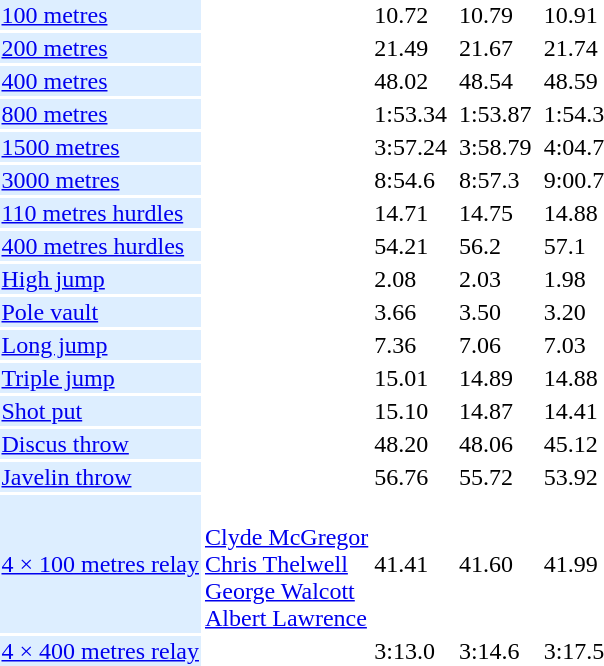<table>
<tr>
<td bgcolor = DDEEFF><a href='#'>100 metres</a></td>
<td></td>
<td>10.72</td>
<td></td>
<td>10.79</td>
<td></td>
<td>10.91</td>
</tr>
<tr>
<td bgcolor = DDEEFF><a href='#'>200 metres</a></td>
<td></td>
<td>21.49</td>
<td></td>
<td>21.67</td>
<td></td>
<td>21.74</td>
</tr>
<tr>
<td bgcolor = DDEEFF><a href='#'>400 metres</a></td>
<td></td>
<td>48.02</td>
<td></td>
<td>48.54</td>
<td></td>
<td>48.59</td>
</tr>
<tr>
<td bgcolor = DDEEFF><a href='#'>800 metres</a></td>
<td></td>
<td>1:53.34</td>
<td></td>
<td>1:53.87</td>
<td></td>
<td>1:54.3</td>
</tr>
<tr>
<td bgcolor = DDEEFF><a href='#'>1500 metres</a></td>
<td></td>
<td>3:57.24</td>
<td></td>
<td>3:58.79</td>
<td></td>
<td>4:04.7</td>
</tr>
<tr>
<td bgcolor = DDEEFF><a href='#'>3000 metres</a></td>
<td></td>
<td>8:54.6</td>
<td></td>
<td>8:57.3</td>
<td></td>
<td>9:00.7</td>
</tr>
<tr>
<td bgcolor = DDEEFF><a href='#'>110 metres hurdles</a></td>
<td></td>
<td>14.71</td>
<td></td>
<td>14.75</td>
<td></td>
<td>14.88</td>
</tr>
<tr>
<td bgcolor = DDEEFF><a href='#'>400 metres hurdles</a></td>
<td></td>
<td>54.21</td>
<td></td>
<td>56.2</td>
<td></td>
<td>57.1</td>
</tr>
<tr>
<td bgcolor = DDEEFF><a href='#'>High jump</a></td>
<td></td>
<td>2.08</td>
<td></td>
<td>2.03</td>
<td></td>
<td>1.98</td>
</tr>
<tr>
<td bgcolor = DDEEFF><a href='#'>Pole vault</a></td>
<td></td>
<td>3.66</td>
<td></td>
<td>3.50</td>
<td></td>
<td>3.20</td>
</tr>
<tr>
<td bgcolor = DDEEFF><a href='#'>Long jump</a></td>
<td></td>
<td>7.36</td>
<td></td>
<td>7.06</td>
<td></td>
<td>7.03</td>
</tr>
<tr>
<td bgcolor = DDEEFF><a href='#'>Triple jump</a></td>
<td></td>
<td>15.01</td>
<td></td>
<td>14.89</td>
<td></td>
<td>14.88</td>
</tr>
<tr>
<td bgcolor = DDEEFF><a href='#'>Shot put</a></td>
<td></td>
<td>15.10</td>
<td></td>
<td>14.87</td>
<td></td>
<td>14.41</td>
</tr>
<tr>
<td bgcolor = DDEEFF><a href='#'>Discus throw</a></td>
<td></td>
<td>48.20</td>
<td></td>
<td>48.06</td>
<td></td>
<td>45.12</td>
</tr>
<tr>
<td bgcolor = DDEEFF><a href='#'>Javelin throw</a></td>
<td></td>
<td>56.76</td>
<td></td>
<td>55.72</td>
<td></td>
<td>53.92</td>
</tr>
<tr>
<td bgcolor = DDEEFF><a href='#'>4 × 100 metres relay</a></td>
<td> <br> <a href='#'>Clyde McGregor</a> <br> <a href='#'>Chris Thelwell</a> <br> <a href='#'>George Walcott</a> <br> <a href='#'>Albert Lawrence</a></td>
<td>41.41</td>
<td></td>
<td>41.60</td>
<td></td>
<td>41.99</td>
</tr>
<tr>
<td bgcolor = DDEEFF><a href='#'>4 × 400 metres relay</a></td>
<td></td>
<td>3:13.0</td>
<td></td>
<td>3:14.6</td>
<td></td>
<td>3:17.5</td>
</tr>
</table>
